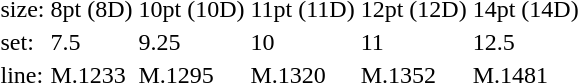<table style="margin-left:40px;">
<tr>
<td>size:</td>
<td>8pt (8D)</td>
<td>10pt (10D)</td>
<td>11pt (11D)</td>
<td>12pt (12D)</td>
<td>14pt (14D)</td>
</tr>
<tr>
<td>set:</td>
<td>7.5</td>
<td>9.25</td>
<td>10</td>
<td>11</td>
<td>12.5</td>
</tr>
<tr>
<td>line:</td>
<td>M.1233</td>
<td>M.1295</td>
<td>M.1320</td>
<td>M.1352</td>
<td>M.1481</td>
</tr>
</table>
